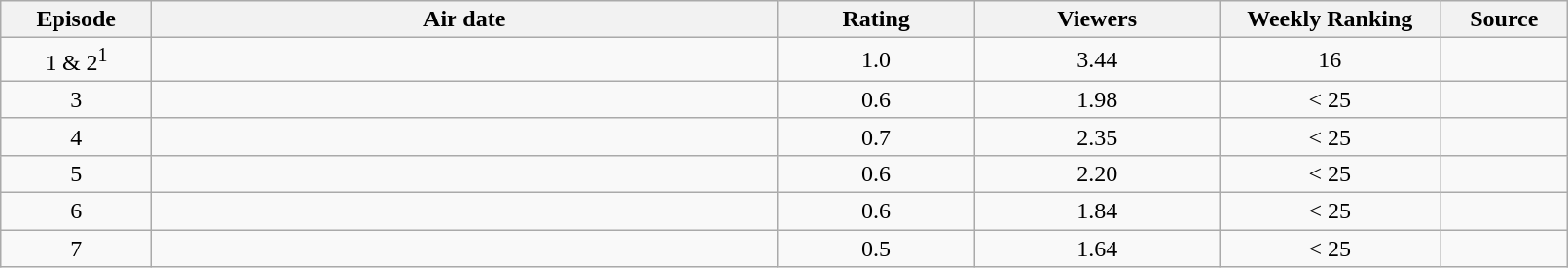<table class="wikitable" style="margin:0; width:85%;">
<tr>
<th style="width:6em;">Episode</th>
<th>Air date</th>
<th style="width:8em;">Rating<br></th>
<th style="width:10em;">Viewers<br></th>
<th style="width:9em;">Weekly Ranking<br></th>
<th style="width:5em;">Source</th>
</tr>
<tr>
<td style="text-align:center">1 & 2<sup>1</sup></td>
<td style="text-align:center"></td>
<td style="text-align:center">1.0</td>
<td style="text-align:center">3.44</td>
<td style="text-align:center">16</td>
<td style="text-align:center"></td>
</tr>
<tr>
<td style="text-align:center">3</td>
<td style="text-align:center"></td>
<td style="text-align:center">0.6</td>
<td style="text-align:center">1.98</td>
<td style="text-align:center">< 25</td>
<td style="text-align:center"></td>
</tr>
<tr>
<td style="text-align:center">4</td>
<td style="text-align:center"></td>
<td style="text-align:center">0.7</td>
<td style="text-align:center">2.35</td>
<td style="text-align:center">< 25</td>
<td style="text-align:center"></td>
</tr>
<tr>
<td style="text-align:center">5</td>
<td style="text-align:center"></td>
<td style="text-align:center">0.6</td>
<td style="text-align:center">2.20</td>
<td style="text-align:center">< 25</td>
<td style="text-align:center"></td>
</tr>
<tr>
<td style="text-align:center">6</td>
<td style="text-align:center"></td>
<td style="text-align:center">0.6</td>
<td style="text-align:center">1.84</td>
<td style="text-align:center">< 25</td>
<td style="text-align:center"></td>
</tr>
<tr>
<td style="text-align:center">7</td>
<td style="text-align:center"></td>
<td style="text-align:center">0.5</td>
<td style="text-align:center">1.64</td>
<td style="text-align:center">< 25</td>
<td style="text-align:center"></td>
</tr>
</table>
